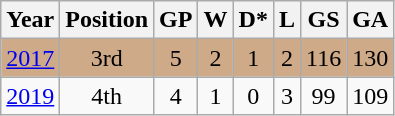<table class="wikitable" style="text-align: center;">
<tr>
<th>Year</th>
<th>Position</th>
<th>GP</th>
<th>W</th>
<th>D*</th>
<th>L</th>
<th>GS</th>
<th>GA</th>
</tr>
<tr style="background: #cfaa88;">
<td> <a href='#'>2017</a></td>
<td>3rd</td>
<td>5</td>
<td>2</td>
<td>1</td>
<td>2</td>
<td>116</td>
<td>130</td>
</tr>
<tr>
<td> <a href='#'>2019</a></td>
<td>4th</td>
<td>4</td>
<td>1</td>
<td>0</td>
<td>3</td>
<td>99</td>
<td>109</td>
</tr>
</table>
